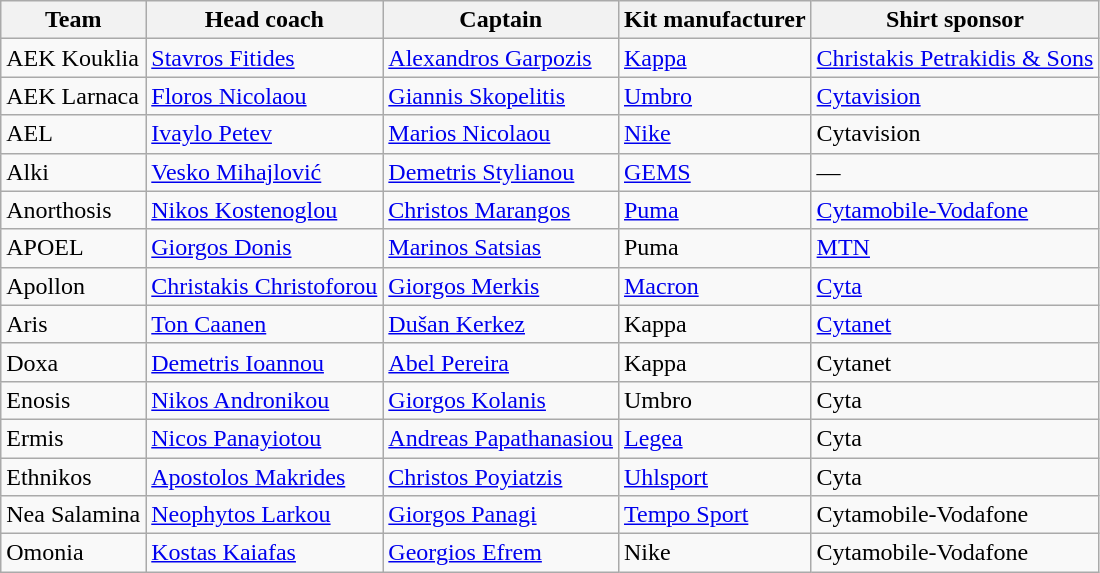<table class="wikitable sortable">
<tr>
<th>Team</th>
<th>Head coach</th>
<th>Captain</th>
<th>Kit manufacturer</th>
<th>Shirt sponsor</th>
</tr>
<tr>
<td>AEK Kouklia</td>
<td> <a href='#'>Stavros Fitides</a></td>
<td> <a href='#'>Alexandros Garpozis</a></td>
<td><a href='#'>Kappa</a></td>
<td><a href='#'>Christakis Petrakidis & Sons</a></td>
</tr>
<tr>
<td>AEK Larnaca</td>
<td> <a href='#'>Floros Nicolaou</a></td>
<td> <a href='#'>Giannis Skopelitis</a></td>
<td><a href='#'>Umbro</a></td>
<td><a href='#'>Cytavision</a></td>
</tr>
<tr>
<td>AEL</td>
<td> <a href='#'>Ivaylo Petev</a></td>
<td> <a href='#'>Marios Nicolaou</a></td>
<td><a href='#'>Nike</a></td>
<td>Cytavision</td>
</tr>
<tr>
<td>Alki</td>
<td> <a href='#'>Vesko Mihajlović</a></td>
<td> <a href='#'>Demetris Stylianou</a></td>
<td><a href='#'>GEMS</a></td>
<td>—</td>
</tr>
<tr>
<td>Anorthosis</td>
<td> <a href='#'>Nikos Kostenoglou</a></td>
<td> <a href='#'>Christos Marangos</a></td>
<td><a href='#'>Puma</a></td>
<td><a href='#'>Cytamobile-Vodafone</a></td>
</tr>
<tr>
<td>APOEL</td>
<td> <a href='#'>Giorgos Donis</a></td>
<td> <a href='#'>Marinos Satsias</a></td>
<td>Puma</td>
<td><a href='#'>MTN</a></td>
</tr>
<tr>
<td>Apollon</td>
<td> <a href='#'>Christakis Christoforou</a></td>
<td> <a href='#'>Giorgos Merkis</a></td>
<td><a href='#'>Macron</a></td>
<td><a href='#'>Cyta</a></td>
</tr>
<tr>
<td>Aris</td>
<td> <a href='#'>Ton Caanen</a></td>
<td> <a href='#'>Dušan Kerkez</a></td>
<td>Kappa</td>
<td><a href='#'>Cytanet</a></td>
</tr>
<tr>
<td>Doxa</td>
<td> <a href='#'>Demetris Ioannou</a></td>
<td> <a href='#'>Abel Pereira</a></td>
<td>Kappa</td>
<td>Cytanet</td>
</tr>
<tr>
<td>Enosis</td>
<td> <a href='#'>Nikos Andronikou</a></td>
<td> <a href='#'>Giorgos Kolanis</a></td>
<td>Umbro</td>
<td>Cyta</td>
</tr>
<tr>
<td>Ermis</td>
<td> <a href='#'>Nicos Panayiotou</a></td>
<td> <a href='#'>Andreas Papathanasiou</a></td>
<td><a href='#'>Legea</a></td>
<td>Cyta</td>
</tr>
<tr>
<td>Ethnikos</td>
<td> <a href='#'>Apostolos Makrides</a></td>
<td> <a href='#'>Christos Poyiatzis</a></td>
<td><a href='#'>Uhlsport</a></td>
<td>Cyta</td>
</tr>
<tr>
<td>Nea Salamina</td>
<td> <a href='#'>Neophytos Larkou</a></td>
<td> <a href='#'>Giorgos Panagi</a></td>
<td><a href='#'>Tempo Sport</a></td>
<td>Cytamobile-Vodafone</td>
</tr>
<tr>
<td>Omonia</td>
<td> <a href='#'>Kostas Kaiafas</a></td>
<td> <a href='#'>Georgios Efrem</a></td>
<td>Nike</td>
<td>Cytamobile-Vodafone</td>
</tr>
</table>
